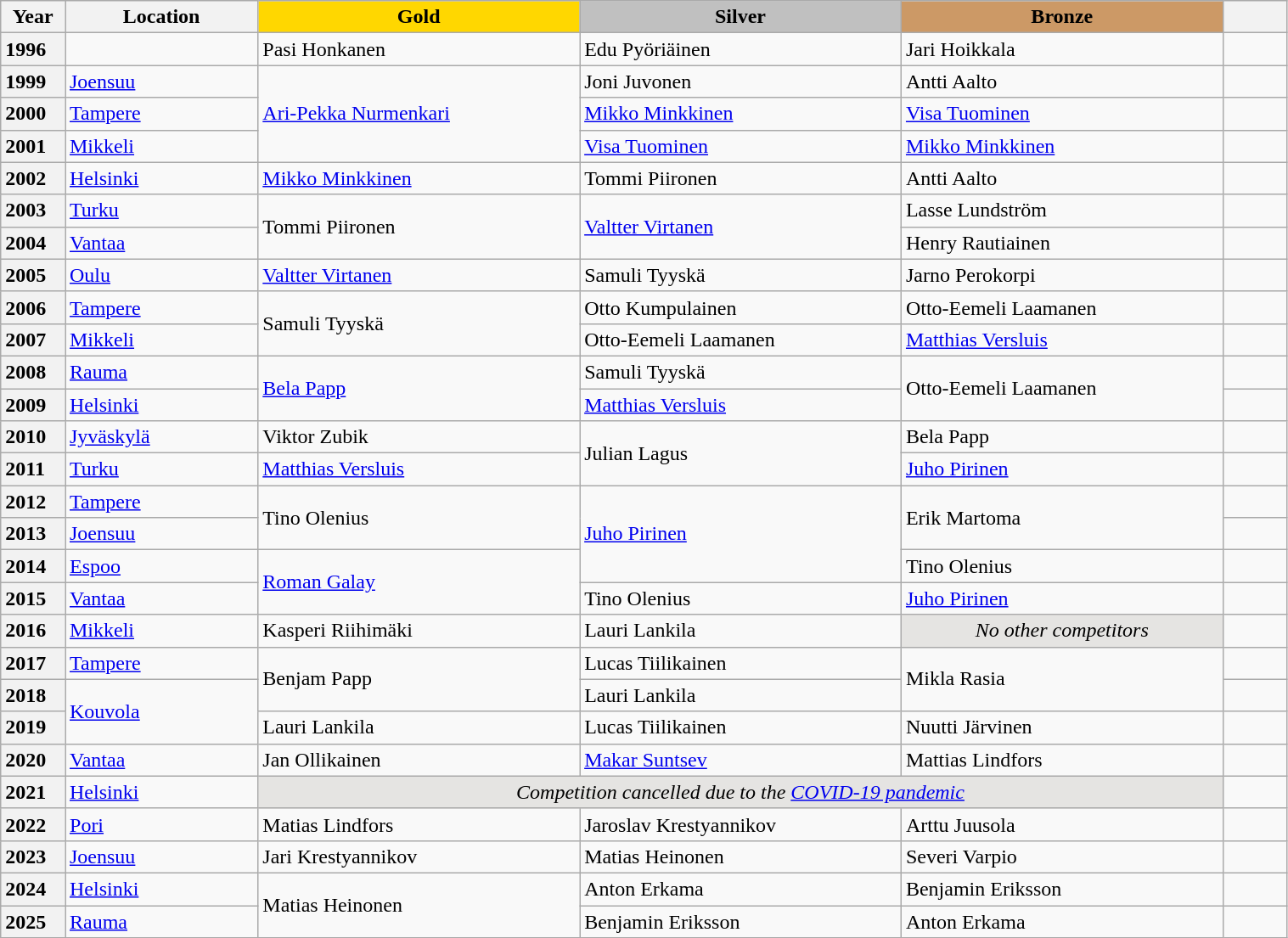<table class="wikitable unsortable" style="text-align:left; width:80%">
<tr>
<th scope="col" style="text-align:center; width:5%">Year</th>
<th scope="col" style="text-align:center; width:15%">Location</th>
<td scope="col" style="text-align:center; width:25%; background:gold"><strong>Gold</strong></td>
<td scope="col" style="text-align:center; width:25%; background:silver"><strong>Silver</strong></td>
<td scope="col" style="text-align:center; width:25%; background:#c96"><strong>Bronze</strong></td>
<th scope="col" style="text-align:center; width:5%"></th>
</tr>
<tr>
<th scope="row" style="text-align:left">1996</th>
<td></td>
<td>Pasi Honkanen</td>
<td>Edu Pyöriäinen</td>
<td>Jari Hoikkala</td>
<td></td>
</tr>
<tr>
<th scope="row" style="text-align:left">1999</th>
<td><a href='#'>Joensuu</a></td>
<td rowspan="3"><a href='#'>Ari-Pekka Nurmenkari</a></td>
<td>Joni Juvonen</td>
<td>Antti Aalto</td>
<td></td>
</tr>
<tr>
<th scope="row" style="text-align:left">2000</th>
<td><a href='#'>Tampere</a></td>
<td><a href='#'>Mikko Minkkinen</a></td>
<td><a href='#'>Visa Tuominen</a></td>
<td></td>
</tr>
<tr>
<th scope="row" style="text-align:left">2001</th>
<td><a href='#'>Mikkeli</a></td>
<td><a href='#'>Visa Tuominen</a></td>
<td><a href='#'>Mikko Minkkinen</a></td>
<td></td>
</tr>
<tr>
<th scope="row" style="text-align:left">2002</th>
<td><a href='#'>Helsinki</a></td>
<td><a href='#'>Mikko Minkkinen</a></td>
<td>Tommi Piironen</td>
<td>Antti Aalto</td>
<td></td>
</tr>
<tr>
<th scope="row" style="text-align:left">2003</th>
<td><a href='#'>Turku</a></td>
<td rowspan="2">Tommi Piironen</td>
<td rowspan="2"><a href='#'>Valtter Virtanen</a></td>
<td>Lasse Lundström</td>
<td></td>
</tr>
<tr>
<th scope="row" style="text-align:left">2004</th>
<td><a href='#'>Vantaa</a></td>
<td>Henry Rautiainen</td>
<td></td>
</tr>
<tr>
<th scope="row" style="text-align:left">2005</th>
<td><a href='#'>Oulu</a></td>
<td><a href='#'>Valtter Virtanen</a></td>
<td>Samuli Tyyskä</td>
<td>Jarno Perokorpi</td>
<td></td>
</tr>
<tr>
<th scope="row" style="text-align:left">2006</th>
<td><a href='#'>Tampere</a></td>
<td rowspan="2">Samuli Tyyskä</td>
<td>Otto Kumpulainen</td>
<td>Otto-Eemeli Laamanen</td>
<td></td>
</tr>
<tr>
<th scope="row" style="text-align:left">2007</th>
<td><a href='#'>Mikkeli</a></td>
<td>Otto-Eemeli Laamanen</td>
<td><a href='#'>Matthias Versluis</a></td>
<td></td>
</tr>
<tr>
<th scope="row" style="text-align:left">2008</th>
<td><a href='#'>Rauma</a></td>
<td rowspan="2"><a href='#'>Bela Papp</a></td>
<td>Samuli Tyyskä</td>
<td rowspan="2">Otto-Eemeli Laamanen</td>
<td></td>
</tr>
<tr>
<th scope="row" style="text-align:left">2009</th>
<td><a href='#'>Helsinki</a></td>
<td><a href='#'>Matthias Versluis</a></td>
<td></td>
</tr>
<tr>
<th scope="row" style="text-align:left">2010</th>
<td><a href='#'>Jyväskylä</a></td>
<td>Viktor Zubik</td>
<td rowspan="2">Julian Lagus</td>
<td>Bela Papp</td>
<td></td>
</tr>
<tr>
<th scope="row" style="text-align:left">2011</th>
<td><a href='#'>Turku</a></td>
<td><a href='#'>Matthias Versluis</a></td>
<td><a href='#'>Juho Pirinen</a></td>
<td></td>
</tr>
<tr>
<th scope="row" style="text-align:left">2012</th>
<td><a href='#'>Tampere</a></td>
<td rowspan="2">Tino Olenius</td>
<td rowspan="3"><a href='#'>Juho Pirinen</a></td>
<td rowspan="2">Erik Martoma</td>
<td></td>
</tr>
<tr>
<th scope="row" style="text-align:left">2013</th>
<td><a href='#'>Joensuu</a></td>
<td></td>
</tr>
<tr>
<th scope="row" style="text-align:left">2014</th>
<td><a href='#'>Espoo</a></td>
<td rowspan="2"><a href='#'>Roman Galay</a></td>
<td>Tino Olenius</td>
<td></td>
</tr>
<tr>
<th scope="row" style="text-align:left">2015</th>
<td><a href='#'>Vantaa</a></td>
<td>Tino Olenius</td>
<td><a href='#'>Juho Pirinen</a></td>
<td></td>
</tr>
<tr>
<th scope="row" style="text-align:left">2016</th>
<td><a href='#'>Mikkeli</a></td>
<td>Kasperi Riihimäki</td>
<td>Lauri Lankila</td>
<td bgcolor="e5e4e2" align="center"><em>No other competitors</em></td>
<td></td>
</tr>
<tr>
<th scope="row" style="text-align:left">2017</th>
<td><a href='#'>Tampere</a></td>
<td rowspan="2">Benjam Papp</td>
<td>Lucas Tiilikainen</td>
<td rowspan="2">Mikla Rasia</td>
<td></td>
</tr>
<tr>
<th scope="row" style="text-align:left">2018</th>
<td rowspan="2"><a href='#'>Kouvola</a></td>
<td>Lauri Lankila</td>
<td></td>
</tr>
<tr>
<th scope="row" style="text-align:left">2019</th>
<td>Lauri Lankila</td>
<td>Lucas Tiilikainen</td>
<td>Nuutti Järvinen</td>
<td></td>
</tr>
<tr>
<th scope="row" style="text-align:left">2020</th>
<td><a href='#'>Vantaa</a></td>
<td>Jan Ollikainen</td>
<td><a href='#'>Makar Suntsev</a></td>
<td>Mattias Lindfors</td>
<td></td>
</tr>
<tr>
<th scope="row" style="text-align:left">2021</th>
<td><a href='#'>Helsinki</a></td>
<td colspan="3" bgcolor="e5e4e2" align="center"><em>Competition cancelled due to the <a href='#'>COVID-19 pandemic</a></em></td>
<td></td>
</tr>
<tr>
<th scope="row" style="text-align:left">2022</th>
<td><a href='#'>Pori</a></td>
<td>Matias Lindfors</td>
<td>Jaroslav Krestyannikov</td>
<td>Arttu Juusola</td>
<td></td>
</tr>
<tr>
<th scope="row" style="text-align:left">2023</th>
<td><a href='#'>Joensuu</a></td>
<td>Jari Krestyannikov</td>
<td>Matias Heinonen</td>
<td>Severi Varpio</td>
<td></td>
</tr>
<tr>
<th scope="row" style="text-align:left">2024</th>
<td><a href='#'>Helsinki</a></td>
<td rowspan="2">Matias Heinonen</td>
<td>Anton Erkama</td>
<td>Benjamin Eriksson</td>
<td></td>
</tr>
<tr>
<th scope="row" style="text-align:left">2025</th>
<td><a href='#'>Rauma</a></td>
<td>Benjamin Eriksson</td>
<td>Anton Erkama</td>
<td></td>
</tr>
</table>
